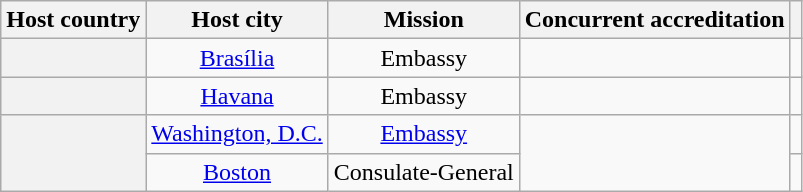<table class="wikitable plainrowheaders" style="text-align:center;">
<tr>
<th scope="col">Host country</th>
<th scope="col">Host city</th>
<th scope="col">Mission</th>
<th scope="col">Concurrent accreditation</th>
<th scope="col"></th>
</tr>
<tr>
<th scope="row"></th>
<td><a href='#'>Brasília</a></td>
<td>Embassy</td>
<td></td>
<td></td>
</tr>
<tr>
<th scope="row"></th>
<td><a href='#'>Havana</a></td>
<td>Embassy</td>
<td></td>
<td></td>
</tr>
<tr>
<th scope="row" rowspan="2"></th>
<td><a href='#'>Washington, D.C.</a></td>
<td><a href='#'>Embassy</a></td>
<td rowspan="2"></td>
<td></td>
</tr>
<tr>
<td><a href='#'>Boston</a></td>
<td>Consulate-General</td>
<td></td>
</tr>
</table>
